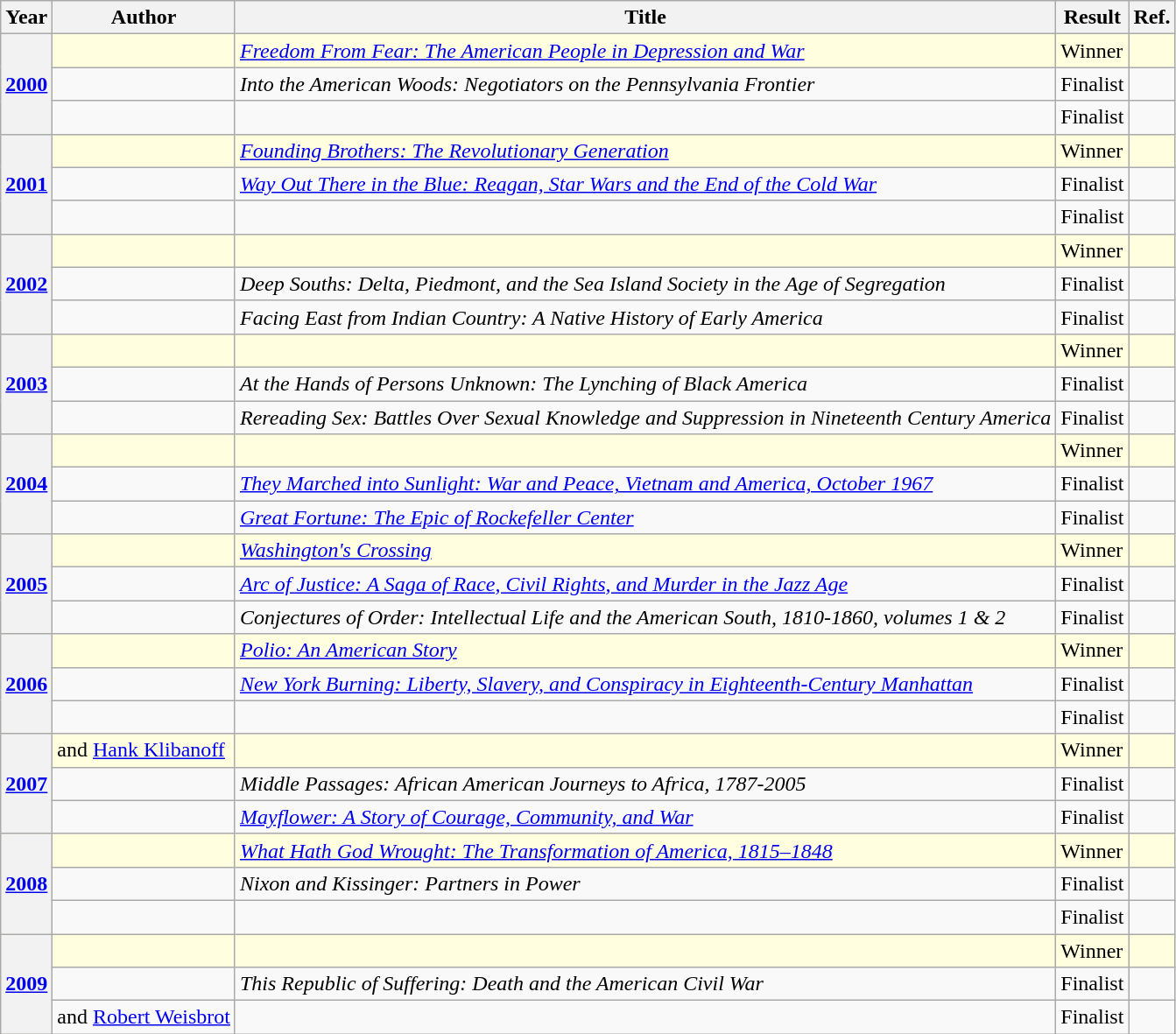<table class="wikitable sortable mw-collapsible">
<tr>
<th>Year</th>
<th>Author</th>
<th>Title</th>
<th>Result</th>
<th>Ref.</th>
</tr>
<tr style=background-color:lightyellow;>
<th rowspan="3"><a href='#'>2000</a></th>
<td></td>
<td><em><a href='#'>Freedom From Fear: The American People in Depression and War</a></em></td>
<td>Winner</td>
<td></td>
</tr>
<tr>
<td></td>
<td><em>Into the American Woods: Negotiators on the Pennsylvania Frontier</em></td>
<td>Finalist</td>
<td></td>
</tr>
<tr>
<td></td>
<td></td>
<td>Finalist</td>
<td></td>
</tr>
<tr style=background-color:lightyellow;>
<th rowspan="3"><a href='#'>2001</a></th>
<td></td>
<td><em><a href='#'>Founding Brothers: The Revolutionary Generation</a></em></td>
<td>Winner</td>
<td></td>
</tr>
<tr>
<td></td>
<td><em><a href='#'>Way Out There in the Blue: Reagan, Star Wars and the End of the Cold War</a></em></td>
<td>Finalist</td>
<td></td>
</tr>
<tr>
<td></td>
<td></td>
<td>Finalist</td>
<td></td>
</tr>
<tr style=background-color:lightyellow;>
<th rowspan="3"><a href='#'>2002</a></th>
<td></td>
<td></td>
<td>Winner</td>
<td></td>
</tr>
<tr>
<td></td>
<td><em>Deep Souths: Delta, Piedmont, and the Sea Island Society in the Age of Segregation</em></td>
<td>Finalist</td>
<td></td>
</tr>
<tr>
<td></td>
<td><em>Facing East from Indian Country: A Native History of Early America</em></td>
<td>Finalist</td>
<td></td>
</tr>
<tr style=background-color:lightyellow;>
<th rowspan="3"><a href='#'>2003</a></th>
<td></td>
<td></td>
<td>Winner</td>
<td></td>
</tr>
<tr>
<td></td>
<td><em>At the Hands of Persons Unknown: The Lynching of Black America</em></td>
<td>Finalist</td>
<td></td>
</tr>
<tr>
<td></td>
<td><em>Rereading Sex: Battles Over Sexual Knowledge and Suppression in Nineteenth Century America</em></td>
<td>Finalist</td>
<td></td>
</tr>
<tr style=background-color:lightyellow;>
<th rowspan="3"><a href='#'>2004</a></th>
<td></td>
<td></td>
<td>Winner</td>
<td></td>
</tr>
<tr>
<td></td>
<td><em><a href='#'>They Marched into Sunlight: War and Peace, Vietnam and America, October 1967</a></em></td>
<td>Finalist</td>
<td></td>
</tr>
<tr>
<td></td>
<td><em><a href='#'>Great Fortune: The Epic of Rockefeller Center</a></em></td>
<td>Finalist</td>
<td></td>
</tr>
<tr style=background-color:lightyellow;>
<th rowspan="3"><a href='#'>2005</a></th>
<td></td>
<td><em><a href='#'>Washington's Crossing</a></em></td>
<td>Winner</td>
<td></td>
</tr>
<tr>
<td></td>
<td><em><a href='#'>Arc of Justice: A Saga of Race, Civil Rights, and Murder in the Jazz Age</a></em></td>
<td>Finalist</td>
<td></td>
</tr>
<tr>
<td></td>
<td><em>Conjectures of Order: Intellectual Life and the American South, 1810-1860, volumes 1 & 2</em></td>
<td>Finalist</td>
<td></td>
</tr>
<tr style=background-color:lightyellow;>
<th rowspan="3"><a href='#'>2006</a></th>
<td></td>
<td><em><a href='#'>Polio: An American Story</a></em></td>
<td>Winner</td>
<td></td>
</tr>
<tr>
<td></td>
<td><em><a href='#'>New York Burning: Liberty, Slavery, and Conspiracy in Eighteenth-Century Manhattan</a></em></td>
<td>Finalist</td>
<td></td>
</tr>
<tr>
<td></td>
<td></td>
<td>Finalist</td>
<td></td>
</tr>
<tr style=background-color:lightyellow;>
<th rowspan="3"><a href='#'>2007</a></th>
<td> and <a href='#'>Hank Klibanoff</a></td>
<td></td>
<td>Winner</td>
<td></td>
</tr>
<tr>
<td></td>
<td><em>Middle Passages: African American Journeys to Africa, 1787-2005</em></td>
<td>Finalist</td>
<td></td>
</tr>
<tr>
<td></td>
<td><em><a href='#'>Mayflower: A Story of Courage, Community, and War</a></em></td>
<td>Finalist</td>
<td></td>
</tr>
<tr style=background-color:lightyellow;>
<th rowspan="3"><a href='#'>2008</a></th>
<td></td>
<td><em><a href='#'>What Hath God Wrought: The Transformation of America, 1815–1848</a></em></td>
<td>Winner</td>
<td></td>
</tr>
<tr>
<td></td>
<td><em>Nixon and Kissinger: Partners in Power</em></td>
<td>Finalist</td>
<td></td>
</tr>
<tr>
<td></td>
<td></td>
<td>Finalist</td>
<td></td>
</tr>
<tr style=background-color:lightyellow;>
<th rowspan="3"><a href='#'>2009</a></th>
<td></td>
<td></td>
<td>Winner</td>
<td></td>
</tr>
<tr>
<td></td>
<td><em>This Republic of Suffering: Death and the American Civil War</em></td>
<td>Finalist</td>
<td></td>
</tr>
<tr>
<td> and <a href='#'>Robert Weisbrot</a></td>
<td></td>
<td>Finalist</td>
<td></td>
</tr>
</table>
